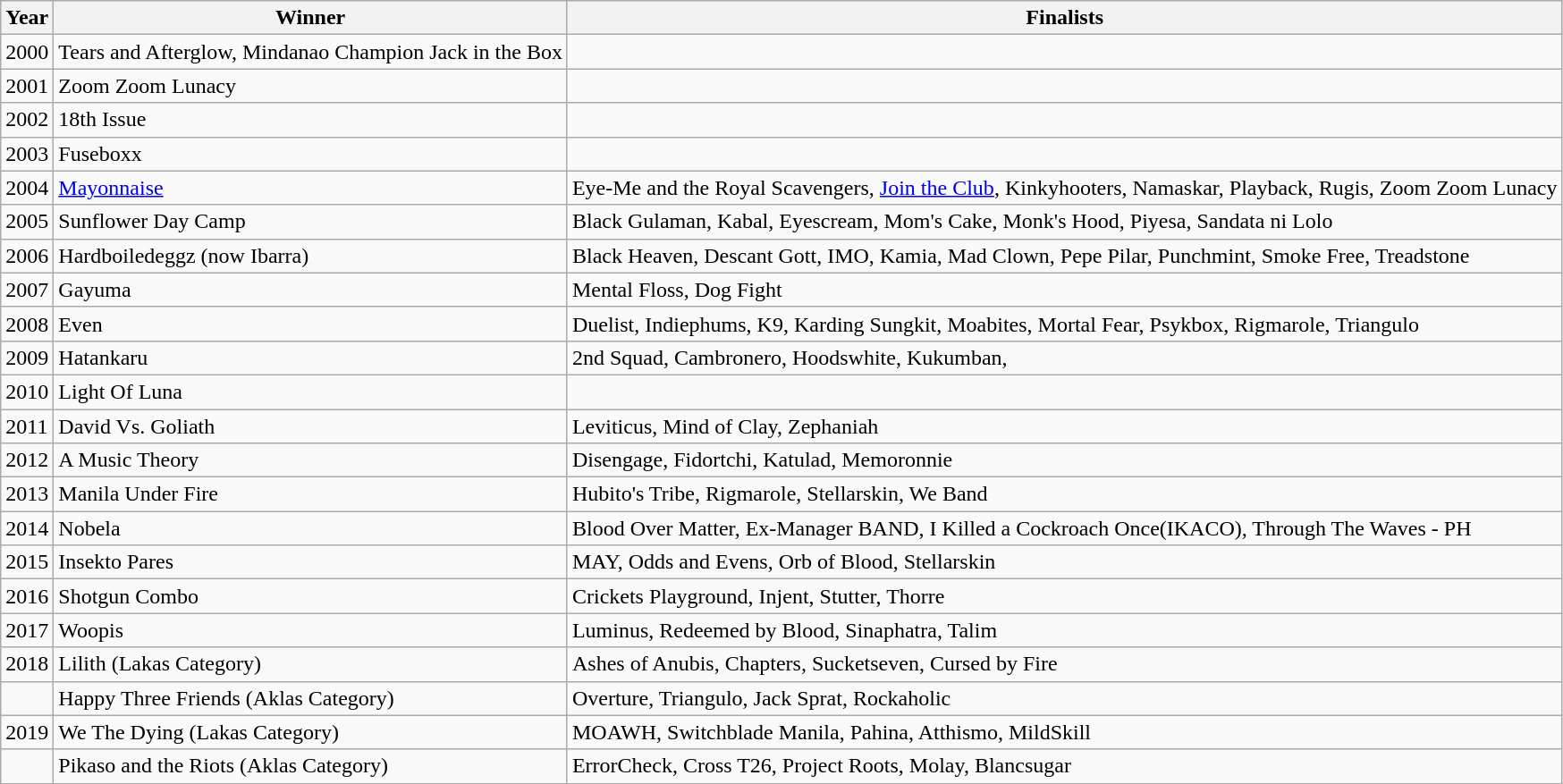<table class="wikitable">
<tr>
<th>Year</th>
<th>Winner</th>
<th>Finalists</th>
</tr>
<tr>
<td>2000</td>
<td>Tears and Afterglow, Mindanao Champion Jack in the Box</td>
<td></td>
</tr>
<tr>
<td>2001</td>
<td>Zoom Zoom Lunacy</td>
<td></td>
</tr>
<tr>
<td>2002</td>
<td>18th Issue</td>
<td></td>
</tr>
<tr>
<td>2003</td>
<td>Fuseboxx</td>
<td></td>
</tr>
<tr>
<td>2004</td>
<td><a href='#'>Mayonnaise</a></td>
<td>Eye-Me and the Royal Scavengers, <a href='#'>Join the Club</a>, Kinkyhooters, Namaskar, Playback, Rugis, Zoom Zoom Lunacy</td>
</tr>
<tr>
<td>2005</td>
<td>Sunflower Day Camp</td>
<td>Black Gulaman, Kabal, Eyescream, Mom's Cake, Monk's Hood, Piyesa, Sandata ni Lolo</td>
</tr>
<tr>
<td>2006</td>
<td>Hardboiledeggz (now Ibarra)</td>
<td>Black Heaven, Descant Gott, IMO, Kamia, Mad Clown, Pepe Pilar, Punchmint, Smoke Free, Treadstone</td>
</tr>
<tr>
<td>2007</td>
<td>Gayuma</td>
<td>Mental Floss, Dog Fight</td>
</tr>
<tr>
<td>2008</td>
<td>Even</td>
<td>Duelist, Indiephums, K9, Karding Sungkit, Moabites, Mortal Fear, Psykbox, Rigmarole, Triangulo</td>
</tr>
<tr>
<td>2009</td>
<td>Hatankaru</td>
<td>2nd Squad, Cambronero, Hoodswhite, Kukumban,</td>
</tr>
<tr>
<td>2010</td>
<td>Light Of Luna</td>
<td></td>
</tr>
<tr>
<td>2011</td>
<td>David Vs. Goliath</td>
<td>Leviticus, Mind of Clay, Zephaniah</td>
</tr>
<tr>
<td>2012</td>
<td>A Music Theory</td>
<td>Disengage, Fidortchi, Katulad, Memoronnie</td>
</tr>
<tr>
<td>2013</td>
<td>Manila Under Fire</td>
<td>Hubito's Tribe, Rigmarole, Stellarskin, We Band</td>
</tr>
<tr>
<td>2014</td>
<td>Nobela</td>
<td>Blood Over Matter, Ex-Manager BAND, I Killed a Cockroach Once(IKACO), Through The Waves - PH</td>
</tr>
<tr>
<td>2015</td>
<td>Insekto Pares</td>
<td>MAY, Odds and Evens, Orb of Blood, Stellarskin</td>
</tr>
<tr>
<td>2016</td>
<td>Shotgun Combo</td>
<td>Crickets Playground, Injent, Stutter, Thorre</td>
</tr>
<tr>
<td>2017</td>
<td>Woopis</td>
<td>Luminus, Redeemed by Blood, Sinaphatra, Talim</td>
</tr>
<tr>
<td>2018</td>
<td>Lilith (Lakas Category)</td>
<td>Ashes of Anubis, Chapters, Sucketseven, Cursed by Fire</td>
</tr>
<tr>
<td></td>
<td>Happy Three Friends (Aklas Category)</td>
<td>Overture, Triangulo, Jack Sprat, Rockaholic</td>
</tr>
<tr>
<td>2019</td>
<td>We The Dying (Lakas Category)</td>
<td>MOAWH, Switchblade Manila, Pahina, Atthismo, MildSkill</td>
</tr>
<tr>
<td></td>
<td>Pikaso and the Riots (Aklas Category)</td>
<td>ErrorCheck, Cross T26, Project Roots, Molay, Blancsugar</td>
</tr>
</table>
